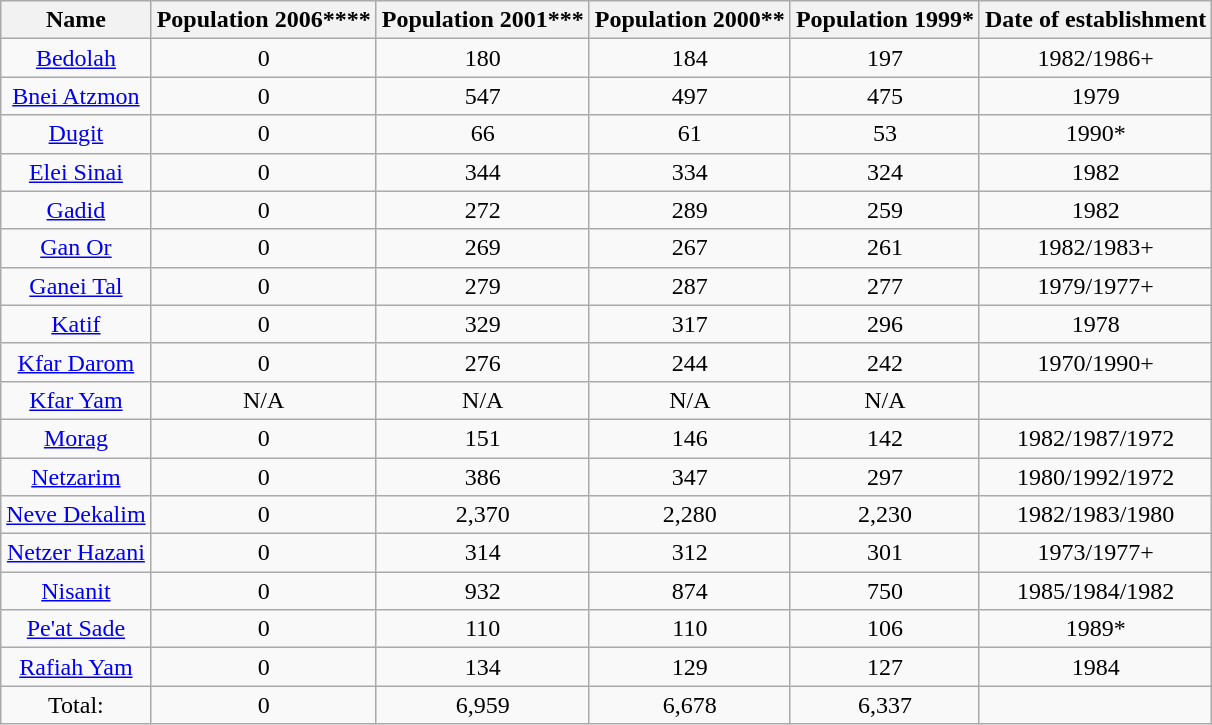<table class="wikitable sortable">
<tr>
<th>Name</th>
<th>Population 2006****</th>
<th>Population 2001***</th>
<th>Population 2000**</th>
<th>Population 1999*</th>
<th>Date of establishment</th>
</tr>
<tr align="center">
<td><a href='#'>Bedolah</a></td>
<td>0</td>
<td>180</td>
<td>184</td>
<td>197</td>
<td>1982/1986+</td>
</tr>
<tr align="center">
<td><a href='#'>Bnei Atzmon</a></td>
<td>0</td>
<td>547</td>
<td>497</td>
<td>475</td>
<td>1979</td>
</tr>
<tr align="center">
<td><a href='#'>Dugit</a></td>
<td>0</td>
<td>66</td>
<td>61</td>
<td>53</td>
<td>1990*</td>
</tr>
<tr align="center">
<td><a href='#'>Elei Sinai</a></td>
<td>0</td>
<td>344</td>
<td>334</td>
<td>324</td>
<td>1982</td>
</tr>
<tr align="center">
<td><a href='#'>Gadid</a></td>
<td>0</td>
<td>272</td>
<td>289</td>
<td>259</td>
<td>1982</td>
</tr>
<tr align="center">
<td><a href='#'>Gan Or</a></td>
<td>0</td>
<td>269</td>
<td>267</td>
<td>261</td>
<td>1982/1983+</td>
</tr>
<tr align="center">
<td><a href='#'>Ganei Tal</a></td>
<td>0</td>
<td>279</td>
<td>287</td>
<td>277</td>
<td>1979/1977+</td>
</tr>
<tr align="center">
<td><a href='#'>Katif</a></td>
<td>0</td>
<td>329</td>
<td>317</td>
<td>296</td>
<td>1978</td>
</tr>
<tr align="center">
<td><a href='#'>Kfar Darom</a></td>
<td>0</td>
<td>276</td>
<td>244</td>
<td>242</td>
<td>1970/1990+</td>
</tr>
<tr align="center">
<td><a href='#'>Kfar Yam</a></td>
<td>N/A</td>
<td>N/A</td>
<td>N/A</td>
<td>N/A</td>
</tr>
<tr align="center">
<td><a href='#'>Morag</a></td>
<td>0</td>
<td>151</td>
<td>146</td>
<td>142</td>
<td>1982/1987/1972</td>
</tr>
<tr align="center">
<td><a href='#'>Netzarim</a></td>
<td>0</td>
<td>386</td>
<td>347</td>
<td>297</td>
<td>1980/1992/1972</td>
</tr>
<tr align="center">
<td><a href='#'>Neve Dekalim</a></td>
<td>0</td>
<td>2,370</td>
<td>2,280</td>
<td>2,230</td>
<td>1982/1983/1980</td>
</tr>
<tr align="center">
<td><a href='#'>Netzer Hazani</a></td>
<td>0</td>
<td>314</td>
<td>312</td>
<td>301</td>
<td>1973/1977+</td>
</tr>
<tr align="center">
<td><a href='#'>Nisanit</a></td>
<td>0</td>
<td>932</td>
<td>874</td>
<td>750</td>
<td>1985/1984/1982</td>
</tr>
<tr align="center">
<td><a href='#'>Pe'at Sade</a></td>
<td>0</td>
<td>110</td>
<td>110</td>
<td>106</td>
<td>1989*</td>
</tr>
<tr align="center">
<td><a href='#'>Rafiah Yam</a></td>
<td>0</td>
<td>134</td>
<td>129</td>
<td>127</td>
<td>1984</td>
</tr>
<tr align="center">
<td>Total:</td>
<td>0</td>
<td>6,959</td>
<td>6,678</td>
<td>6,337</td>
<td> </td>
</tr>
</table>
